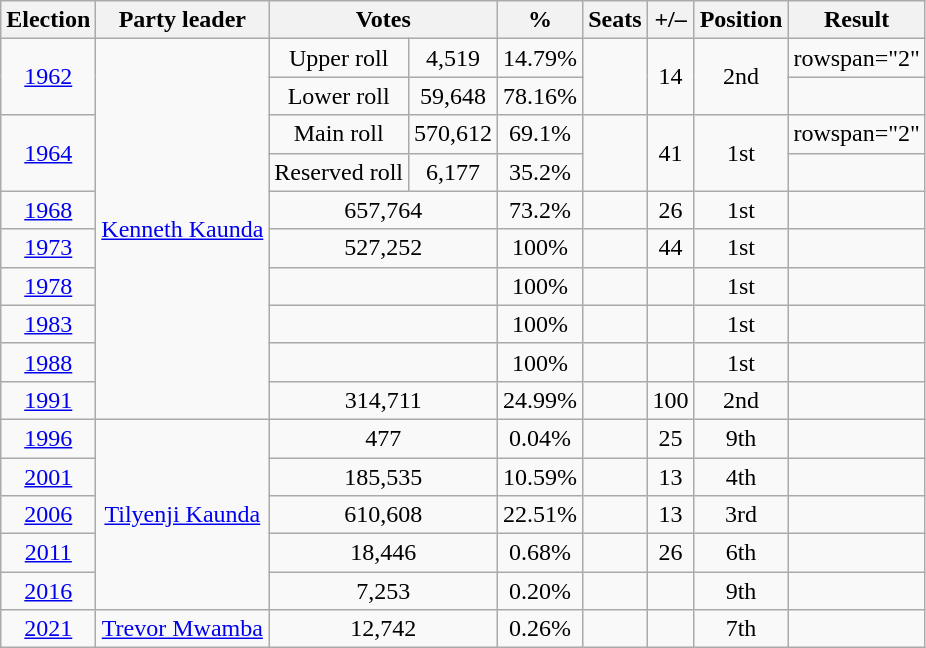<table class=wikitable style=text-align:center>
<tr>
<th>Election</th>
<th>Party leader</th>
<th colspan="2">Votes</th>
<th>%</th>
<th>Seats</th>
<th>+/–</th>
<th>Position</th>
<th>Result</th>
</tr>
<tr>
<td rowspan="2"><a href='#'>1962</a></td>
<td rowspan="10"><a href='#'>Kenneth Kaunda</a></td>
<td>Upper roll</td>
<td>4,519</td>
<td>14.79%</td>
<td rowspan="2"></td>
<td rowspan="2"> 14</td>
<td rowspan="2"> 2nd</td>
<td>rowspan="2" </td>
</tr>
<tr>
<td>Lower roll</td>
<td>59,648</td>
<td>78.16%</td>
</tr>
<tr>
<td rowspan="2"><a href='#'>1964</a></td>
<td>Main roll</td>
<td>570,612</td>
<td>69.1%</td>
<td rowspan="2"></td>
<td rowspan="2"> 41</td>
<td rowspan="2"> 1st</td>
<td>rowspan="2" </td>
</tr>
<tr>
<td>Reserved roll</td>
<td>6,177</td>
<td>35.2%</td>
</tr>
<tr>
<td><a href='#'>1968</a></td>
<td colspan="2">657,764</td>
<td>73.2%</td>
<td><br></td>
<td> 26</td>
<td> 1st</td>
<td></td>
</tr>
<tr>
<td><a href='#'>1973</a></td>
<td colspan="2">527,252</td>
<td>100%</td>
<td><br></td>
<td> 44</td>
<td> 1st</td>
<td></td>
</tr>
<tr>
<td><a href='#'>1978</a></td>
<td colspan="2"></td>
<td>100%</td>
<td><br></td>
<td></td>
<td> 1st</td>
<td></td>
</tr>
<tr>
<td><a href='#'>1983</a></td>
<td colspan="2"></td>
<td>100%</td>
<td><br></td>
<td></td>
<td> 1st</td>
<td></td>
</tr>
<tr>
<td><a href='#'>1988</a></td>
<td colspan="2"></td>
<td>100%</td>
<td></td>
<td></td>
<td> 1st</td>
<td></td>
</tr>
<tr>
<td><a href='#'>1991</a></td>
<td colspan="2">314,711</td>
<td>24.99%</td>
<td><br></td>
<td> 100</td>
<td> 2nd</td>
<td></td>
</tr>
<tr>
<td><a href='#'>1996</a></td>
<td rowspan="5"><a href='#'>Tilyenji Kaunda</a></td>
<td colspan="2">477</td>
<td>0.04%</td>
<td><br></td>
<td> 25</td>
<td> 9th</td>
<td></td>
</tr>
<tr>
<td><a href='#'>2001</a></td>
<td colspan="2">185,535</td>
<td>10.59%</td>
<td></td>
<td> 13</td>
<td> 4th</td>
<td></td>
</tr>
<tr>
<td><a href='#'>2006</a></td>
<td colspan="2">610,608<br></td>
<td>22.51%</td>
<td></td>
<td> 13</td>
<td> 3rd</td>
<td></td>
</tr>
<tr>
<td><a href='#'>2011</a></td>
<td colspan="2">18,446</td>
<td>0.68%</td>
<td></td>
<td> 26</td>
<td> 6th</td>
<td></td>
</tr>
<tr>
<td><a href='#'>2016</a></td>
<td colspan="2">7,253</td>
<td>0.20%</td>
<td></td>
<td></td>
<td> 9th</td>
<td></td>
</tr>
<tr>
<td><a href='#'>2021</a></td>
<td><a href='#'>Trevor Mwamba</a></td>
<td colspan="2">12,742</td>
<td>0.26%</td>
<td></td>
<td></td>
<td> 7th</td>
<td></td>
</tr>
</table>
